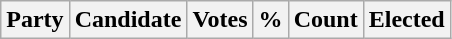<table class="wikitable">
<tr>
<th colspan="2">Party</th>
<th>Candidate</th>
<th>Votes</th>
<th>%</th>
<th>Count</th>
<th>Elected<br>









</th>
</tr>
</table>
